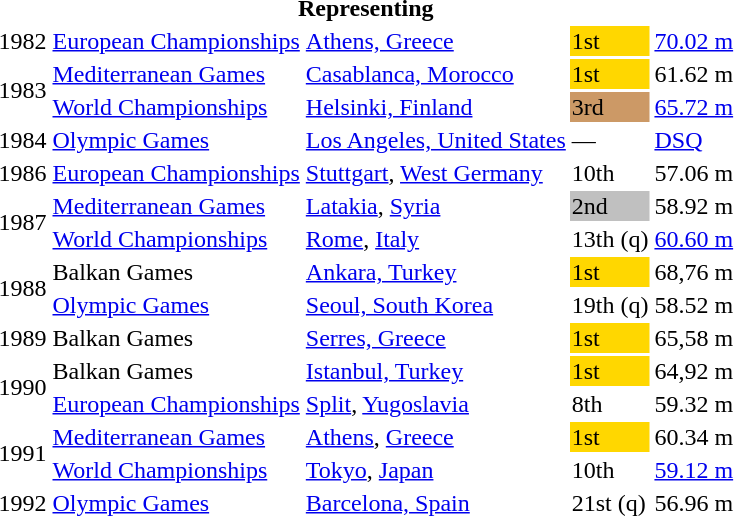<table>
<tr>
<th colspan="5">Representing </th>
</tr>
<tr>
<td>1982</td>
<td><a href='#'>European Championships</a></td>
<td><a href='#'>Athens, Greece</a></td>
<td bgcolor=gold>1st</td>
<td><a href='#'>70.02 m</a></td>
</tr>
<tr>
<td rowspan=2>1983</td>
<td><a href='#'>Mediterranean Games</a></td>
<td><a href='#'>Casablanca, Morocco</a></td>
<td bgcolor=gold>1st</td>
<td>61.62 m</td>
</tr>
<tr>
<td><a href='#'>World Championships</a></td>
<td><a href='#'>Helsinki, Finland</a></td>
<td bgcolor=cc9966>3rd</td>
<td><a href='#'>65.72 m</a></td>
</tr>
<tr>
<td>1984</td>
<td><a href='#'>Olympic Games</a></td>
<td><a href='#'>Los Angeles, United States</a></td>
<td>—</td>
<td><a href='#'>DSQ</a></td>
</tr>
<tr>
<td>1986</td>
<td><a href='#'>European Championships</a></td>
<td><a href='#'>Stuttgart</a>, <a href='#'>West Germany</a></td>
<td>10th</td>
<td>57.06 m</td>
</tr>
<tr>
<td rowspan=2>1987</td>
<td><a href='#'>Mediterranean Games</a></td>
<td><a href='#'>Latakia</a>, <a href='#'>Syria</a></td>
<td bgcolor=silver>2nd</td>
<td>58.92 m</td>
</tr>
<tr>
<td><a href='#'>World Championships</a></td>
<td><a href='#'>Rome</a>, <a href='#'>Italy</a></td>
<td>13th (q)</td>
<td><a href='#'>60.60 m</a></td>
</tr>
<tr>
<td rowspan=2>1988</td>
<td>Balkan Games</td>
<td><a href='#'>Ankara, Turkey</a></td>
<td bgcolor=gold>1st</td>
<td>68,76 m</td>
</tr>
<tr>
<td><a href='#'>Olympic Games</a></td>
<td><a href='#'>Seoul, South Korea</a></td>
<td>19th (q)</td>
<td>58.52 m</td>
</tr>
<tr>
<td>1989</td>
<td>Balkan Games</td>
<td><a href='#'>Serres, Greece</a></td>
<td bgcolor=gold>1st</td>
<td>65,58 m</td>
</tr>
<tr>
<td rowspan=2>1990</td>
<td>Balkan Games</td>
<td><a href='#'>Istanbul, Turkey</a></td>
<td bgcolor=gold>1st</td>
<td>64,92 m</td>
</tr>
<tr>
<td><a href='#'>European Championships</a></td>
<td><a href='#'>Split</a>, <a href='#'>Yugoslavia</a></td>
<td>8th</td>
<td>59.32 m</td>
</tr>
<tr>
<td rowspan=2>1991</td>
<td><a href='#'>Mediterranean Games</a></td>
<td><a href='#'>Athens</a>, <a href='#'>Greece</a></td>
<td bgcolor=gold>1st</td>
<td>60.34 m</td>
</tr>
<tr>
<td><a href='#'>World Championships</a></td>
<td><a href='#'>Tokyo</a>, <a href='#'>Japan</a></td>
<td>10th</td>
<td><a href='#'>59.12 m</a></td>
</tr>
<tr>
<td>1992</td>
<td><a href='#'>Olympic Games</a></td>
<td><a href='#'>Barcelona, Spain</a></td>
<td>21st (q)</td>
<td>56.96 m</td>
</tr>
</table>
